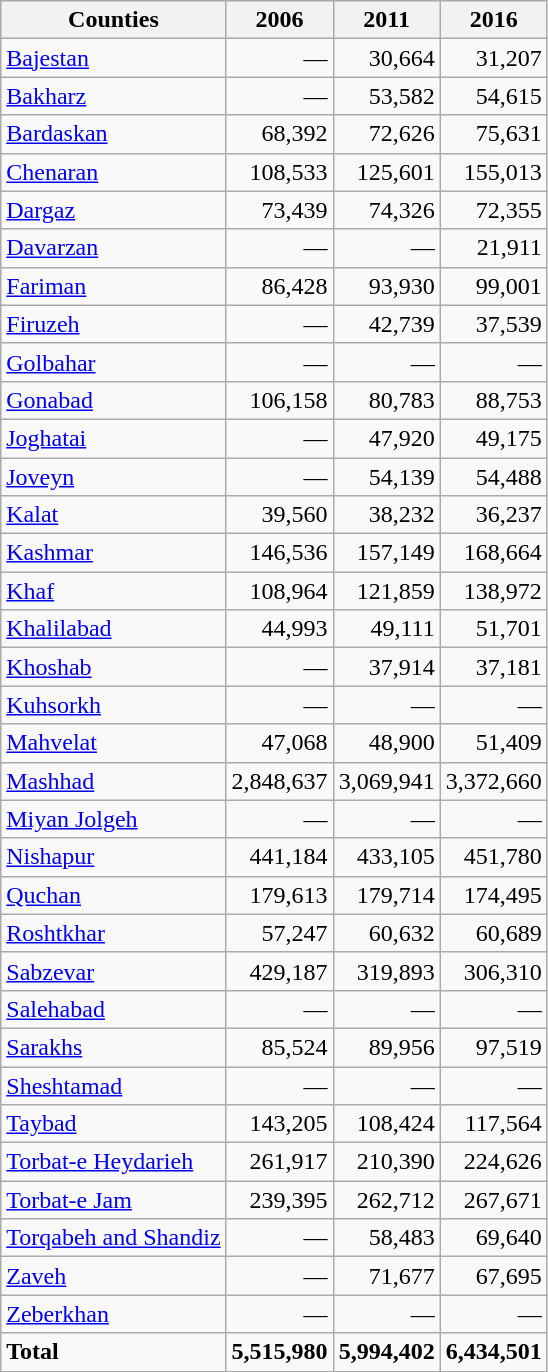<table class="wikitable">
<tr>
<th>Counties</th>
<th>2006</th>
<th>2011</th>
<th>2016</th>
</tr>
<tr>
<td><a href='#'>Bajestan</a></td>
<td style="text-align: right;">—</td>
<td style="text-align: right;">30,664</td>
<td style="text-align: right;">31,207</td>
</tr>
<tr>
<td><a href='#'>Bakharz</a></td>
<td style="text-align: right;">—</td>
<td style="text-align: right;">53,582</td>
<td style="text-align: right;">54,615</td>
</tr>
<tr>
<td><a href='#'>Bardaskan</a></td>
<td style="text-align: right;">68,392</td>
<td style="text-align: right;">72,626</td>
<td style="text-align: right;">75,631</td>
</tr>
<tr>
<td><a href='#'>Chenaran</a></td>
<td style="text-align: right;">108,533</td>
<td style="text-align: right;">125,601</td>
<td style="text-align: right;">155,013</td>
</tr>
<tr>
<td><a href='#'>Dargaz</a></td>
<td style="text-align: right;">73,439</td>
<td style="text-align: right;">74,326</td>
<td style="text-align: right;">72,355</td>
</tr>
<tr>
<td><a href='#'>Davarzan</a></td>
<td style="text-align: right;">—</td>
<td style="text-align: right;">—</td>
<td style="text-align: right;">21,911</td>
</tr>
<tr>
<td><a href='#'>Fariman</a></td>
<td style="text-align: right;">86,428</td>
<td style="text-align: right;">93,930</td>
<td style="text-align: right;">99,001</td>
</tr>
<tr>
<td><a href='#'>Firuzeh</a></td>
<td style="text-align: right;">—</td>
<td style="text-align: right;">42,739</td>
<td style="text-align: right;">37,539</td>
</tr>
<tr>
<td><a href='#'>Golbahar</a></td>
<td style="text-align: right;">—</td>
<td style="text-align: right;">—</td>
<td style="text-align: right;">—</td>
</tr>
<tr>
<td><a href='#'>Gonabad</a></td>
<td style="text-align: right;">106,158</td>
<td style="text-align: right;">80,783</td>
<td style="text-align: right;">88,753</td>
</tr>
<tr>
<td><a href='#'>Joghatai</a></td>
<td style="text-align: right;">—</td>
<td style="text-align: right;">47,920</td>
<td style="text-align: right;">49,175</td>
</tr>
<tr>
<td><a href='#'>Joveyn</a></td>
<td style="text-align: right;">—</td>
<td style="text-align: right;">54,139</td>
<td style="text-align: right;">54,488</td>
</tr>
<tr>
<td><a href='#'>Kalat</a></td>
<td style="text-align: right;">39,560</td>
<td style="text-align: right;">38,232</td>
<td style="text-align: right;">36,237</td>
</tr>
<tr>
<td><a href='#'>Kashmar</a></td>
<td style="text-align: right;">146,536</td>
<td style="text-align: right;">157,149</td>
<td style="text-align: right;">168,664</td>
</tr>
<tr>
<td><a href='#'>Khaf</a></td>
<td style="text-align: right;">108,964</td>
<td style="text-align: right;">121,859</td>
<td style="text-align: right;">138,972</td>
</tr>
<tr>
<td><a href='#'>Khalilabad</a></td>
<td style="text-align: right;">44,993</td>
<td style="text-align: right;">49,111</td>
<td style="text-align: right;">51,701</td>
</tr>
<tr>
<td><a href='#'>Khoshab</a></td>
<td style="text-align: right;">—</td>
<td style="text-align: right;">37,914</td>
<td style="text-align: right;">37,181</td>
</tr>
<tr>
<td><a href='#'>Kuhsorkh</a></td>
<td style="text-align: right;">—</td>
<td style="text-align: right;">—</td>
<td style="text-align: right;">—</td>
</tr>
<tr>
<td><a href='#'>Mahvelat</a></td>
<td style="text-align: right;">47,068</td>
<td style="text-align: right;">48,900</td>
<td style="text-align: right;">51,409</td>
</tr>
<tr>
<td><a href='#'>Mashhad</a></td>
<td style="text-align: right;">2,848,637</td>
<td style="text-align: right;">3,069,941</td>
<td style="text-align: right;">3,372,660</td>
</tr>
<tr>
<td><a href='#'>Miyan Jolgeh</a></td>
<td style="text-align: right;">—</td>
<td style="text-align: right;">—</td>
<td style="text-align: right;">—</td>
</tr>
<tr>
<td><a href='#'>Nishapur</a></td>
<td style="text-align: right;">441,184</td>
<td style="text-align: right;">433,105</td>
<td style="text-align: right;">451,780</td>
</tr>
<tr>
<td><a href='#'>Quchan</a></td>
<td style="text-align: right;">179,613</td>
<td style="text-align: right;">179,714</td>
<td style="text-align: right;">174,495</td>
</tr>
<tr>
<td><a href='#'>Roshtkhar</a></td>
<td style="text-align: right;">57,247</td>
<td style="text-align: right;">60,632</td>
<td style="text-align: right;">60,689</td>
</tr>
<tr>
<td><a href='#'>Sabzevar</a></td>
<td style="text-align: right;">429,187</td>
<td style="text-align: right;">319,893</td>
<td style="text-align: right;">306,310</td>
</tr>
<tr>
<td><a href='#'>Salehabad</a></td>
<td style="text-align: right;">—</td>
<td style="text-align: right;">—</td>
<td style="text-align: right;">—</td>
</tr>
<tr>
<td><a href='#'>Sarakhs</a></td>
<td style="text-align: right;">85,524</td>
<td style="text-align: right;">89,956</td>
<td style="text-align: right;">97,519</td>
</tr>
<tr>
<td><a href='#'>Sheshtamad</a></td>
<td style="text-align: right;">—</td>
<td style="text-align: right;">—</td>
<td style="text-align: right;">—</td>
</tr>
<tr>
<td><a href='#'>Taybad</a></td>
<td style="text-align: right;">143,205</td>
<td style="text-align: right;">108,424</td>
<td style="text-align: right;">117,564</td>
</tr>
<tr>
<td><a href='#'>Torbat-e Heydarieh</a></td>
<td style="text-align: right;">261,917</td>
<td style="text-align: right;">210,390</td>
<td style="text-align: right;">224,626</td>
</tr>
<tr>
<td><a href='#'>Torbat-e Jam</a></td>
<td style="text-align: right;">239,395</td>
<td style="text-align: right;">262,712</td>
<td style="text-align: right;">267,671</td>
</tr>
<tr>
<td><a href='#'>Torqabeh and Shandiz</a></td>
<td style="text-align: right;">—</td>
<td style="text-align: right;">58,483</td>
<td style="text-align: right;">69,640</td>
</tr>
<tr>
<td><a href='#'>Zaveh</a></td>
<td style="text-align: right;">—</td>
<td style="text-align: right;">71,677</td>
<td style="text-align: right;">67,695</td>
</tr>
<tr>
<td><a href='#'>Zeberkhan</a></td>
<td style="text-align: right;">—</td>
<td style="text-align: right;">—</td>
<td style="text-align: right;">—</td>
</tr>
<tr>
<td><strong>Total</strong></td>
<td style="text-align: right;"><strong>5,515,980</strong></td>
<td style="text-align: right;"><strong>5,994,402</strong></td>
<td style="text-align: right;"><strong>6,434,501</strong></td>
</tr>
</table>
